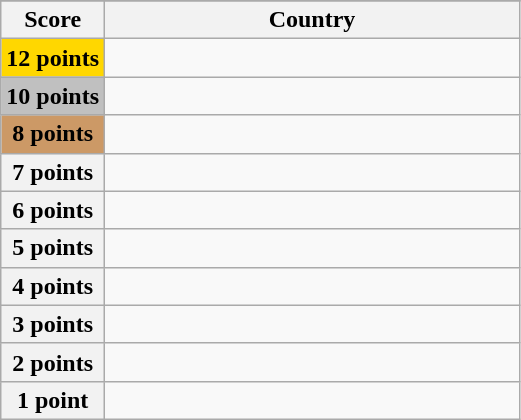<table class="wikitable">
<tr>
</tr>
<tr>
<th scope="col" width="20%">Score</th>
<th scope="col">Country</th>
</tr>
<tr>
<th scope="row" style="background:gold">12 points</th>
<td></td>
</tr>
<tr>
<th scope="row" style="background:silver">10 points</th>
<td></td>
</tr>
<tr>
<th scope="row" style="background:#CC9966">8 points</th>
<td></td>
</tr>
<tr>
<th scope="row">7 points</th>
<td></td>
</tr>
<tr>
<th scope="row">6 points</th>
<td></td>
</tr>
<tr>
<th scope="row">5 points</th>
<td></td>
</tr>
<tr>
<th scope="row">4 points</th>
<td></td>
</tr>
<tr>
<th scope="row">3 points</th>
<td></td>
</tr>
<tr>
<th scope="row">2 points</th>
<td></td>
</tr>
<tr>
<th scope="row">1 point</th>
<td></td>
</tr>
</table>
